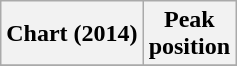<table class="wikitable plainrowheaders" style="text-align:center">
<tr>
<th scope="col">Chart (2014)</th>
<th scope="col">Peak<br>position</th>
</tr>
<tr>
</tr>
</table>
